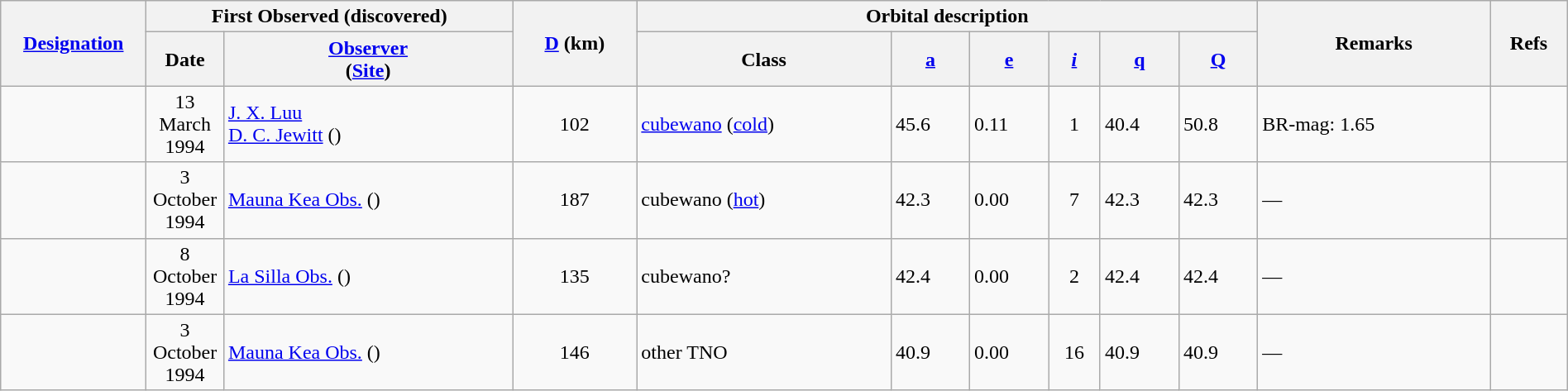<table class="wikitable sortable" style="width: 100%;">
<tr>
<th width= 110 rowspan=2><a href='#'>Designation</a></th>
<th colspan=2 width=115>First Observed (discovered)</th>
<th rowspan=2><a href='#'>D</a> (km)</th>
<th colspan=6>Orbital description</th>
<th rowspan=2 width=180>Remarks</th>
<th rowspan=2 width=55 class="unsortable">Refs</th>
</tr>
<tr>
<th width=55>Date</th>
<th><a href='#'>Observer</a><br>(<a href='#'>Site</a>)</th>
<th>Class</th>
<th><a href='#'>a</a><br></th>
<th><a href='#'>e</a></th>
<th><a href='#'><em>i</em></a><br></th>
<th><a href='#'>q</a><br></th>
<th><a href='#'>Q</a><br></th>
</tr>
<tr id="1994 ES2">
<td></td>
<td align=center>13 March 1994</td>
<td><a href='#'>J. X. Luu</a><br><a href='#'>D. C. Jewitt</a> ()</td>
<td align=center>102</td>
<td><a href='#'>cubewano</a> (<a href='#'>cold</a>)</td>
<td>45.6</td>
<td>0.11</td>
<td align=center>1</td>
<td>40.4</td>
<td>50.8</td>
<td>BR-mag: 1.65</td>
<td></td>
</tr>
<tr id="1994 TG">
<td></td>
<td align=center>3 October 1994</td>
<td><a href='#'>Mauna Kea Obs.</a> ()</td>
<td align=center>187</td>
<td>cubewano (<a href='#'>hot</a>)</td>
<td>42.3</td>
<td>0.00</td>
<td align=center>7</td>
<td>42.3</td>
<td>42.3</td>
<td>—</td>
<td></td>
</tr>
<tr id="1994 TG2">
<td></td>
<td align=center>8 October 1994</td>
<td><a href='#'>La Silla Obs.</a> ()</td>
<td align=center>135</td>
<td>cubewano?</td>
<td>42.4</td>
<td>0.00</td>
<td align=center>2</td>
<td>42.4</td>
<td>42.4</td>
<td>—</td>
<td></td>
</tr>
<tr id="1994 TH">
<td></td>
<td align=center>3 October 1994</td>
<td><a href='#'>Mauna Kea Obs.</a> ()</td>
<td align=center>146</td>
<td>other TNO</td>
<td>40.9</td>
<td>0.00</td>
<td align=center>16</td>
<td>40.9</td>
<td>40.9</td>
<td>—</td>
<td></td>
</tr>
</table>
